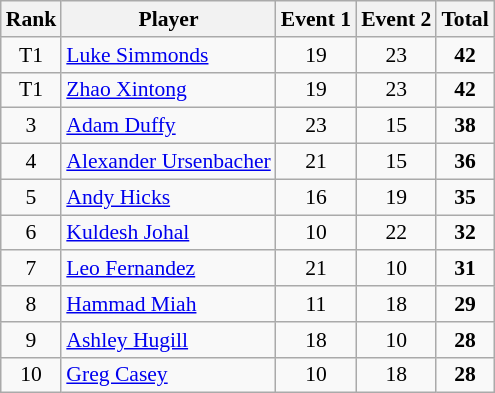<table class="wikitable sortable" style="text-align:center; font-size:90%">
<tr>
<th>Rank</th>
<th>Player</th>
<th>Event 1</th>
<th>Event 2</th>
<th>Total</th>
</tr>
<tr>
<td>T1</td>
<td align=left> <a href='#'>Luke Simmonds</a></td>
<td>19</td>
<td>23</td>
<td><strong>42</strong></td>
</tr>
<tr>
<td>T1</td>
<td align=left> <a href='#'>Zhao Xintong</a></td>
<td>19</td>
<td>23</td>
<td><strong>42</strong></td>
</tr>
<tr>
<td>3</td>
<td align=left> <a href='#'>Adam Duffy</a></td>
<td>23</td>
<td>15</td>
<td><strong>38</strong></td>
</tr>
<tr>
<td>4</td>
<td align=left> <a href='#'>Alexander Ursenbacher</a></td>
<td>21</td>
<td>15</td>
<td><strong>36</strong></td>
</tr>
<tr>
<td>5</td>
<td align=left> <a href='#'>Andy Hicks</a></td>
<td>16</td>
<td>19</td>
<td><strong>35</strong></td>
</tr>
<tr>
<td>6</td>
<td align=left> <a href='#'>Kuldesh Johal</a></td>
<td>10</td>
<td>22</td>
<td><strong>32</strong></td>
</tr>
<tr>
<td>7</td>
<td align=left> <a href='#'>Leo Fernandez</a></td>
<td>21</td>
<td>10</td>
<td><strong>31</strong></td>
</tr>
<tr>
<td>8</td>
<td align=left> <a href='#'>Hammad Miah</a></td>
<td>11</td>
<td>18</td>
<td><strong>29</strong></td>
</tr>
<tr>
<td>9</td>
<td align=left> <a href='#'>Ashley Hugill</a></td>
<td>18</td>
<td>10</td>
<td><strong>28</strong></td>
</tr>
<tr>
<td>10</td>
<td align=left> <a href='#'>Greg Casey</a></td>
<td>10</td>
<td>18</td>
<td><strong>28</strong></td>
</tr>
</table>
